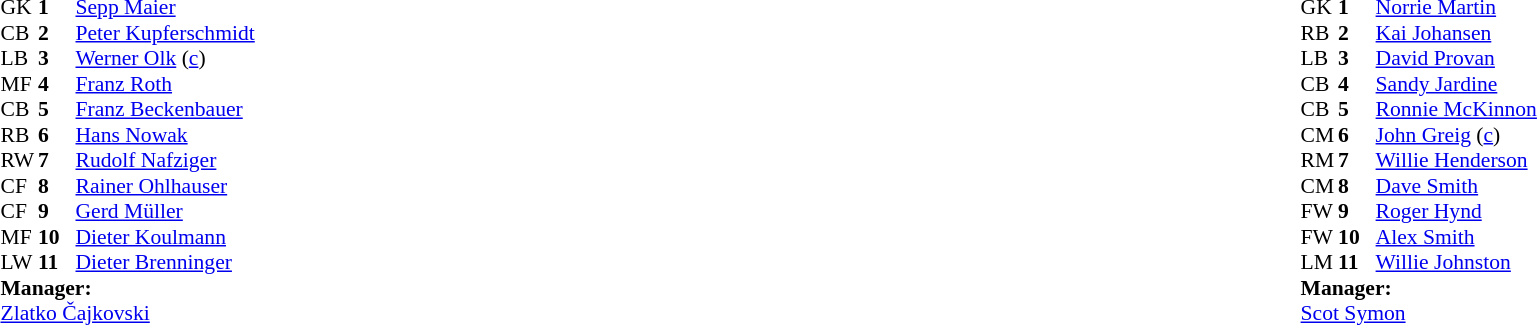<table width=100%>
<tr>
<td valign="top" width="50%"><br><table style="font-size:90%" cellspacing="0" cellpadding="0">
<tr>
<td colspan="4"></td>
</tr>
<tr>
<th width=25></th>
<th width=25></th>
</tr>
<tr>
<td>GK</td>
<td><strong>1</strong></td>
<td> <a href='#'>Sepp Maier</a></td>
</tr>
<tr>
<td>CB</td>
<td><strong>2</strong></td>
<td> <a href='#'>Peter Kupferschmidt</a></td>
</tr>
<tr>
<td>LB</td>
<td><strong>3</strong></td>
<td> <a href='#'>Werner Olk</a> (<a href='#'>c</a>)</td>
</tr>
<tr>
<td>MF</td>
<td><strong>4</strong></td>
<td> <a href='#'>Franz Roth</a></td>
</tr>
<tr>
<td>CB</td>
<td><strong>5</strong></td>
<td> <a href='#'>Franz Beckenbauer</a></td>
</tr>
<tr>
<td>RB</td>
<td><strong>6</strong></td>
<td> <a href='#'>Hans Nowak</a></td>
</tr>
<tr>
<td>RW</td>
<td><strong>7</strong></td>
<td> <a href='#'>Rudolf Nafziger</a></td>
</tr>
<tr>
<td>CF</td>
<td><strong>8</strong></td>
<td> <a href='#'>Rainer Ohlhauser</a></td>
</tr>
<tr>
<td>CF</td>
<td><strong>9</strong></td>
<td> <a href='#'>Gerd Müller</a></td>
</tr>
<tr>
<td>MF</td>
<td><strong>10</strong></td>
<td> <a href='#'>Dieter Koulmann</a></td>
</tr>
<tr>
<td>LW</td>
<td><strong>11</strong></td>
<td> <a href='#'>Dieter Brenninger</a></td>
</tr>
<tr>
<td colspan=3><strong>Manager:</strong></td>
</tr>
<tr>
<td colspan=4> <a href='#'>Zlatko Čajkovski</a></td>
</tr>
</table>
</td>
<td valign="top"></td>
<td valign="top" width="50%"><br><table style="font-size:90%" cellspacing="0" cellpadding="0" align="center">
<tr>
<td colspan="4"></td>
</tr>
<tr>
<th width=25></th>
<th width=25></th>
</tr>
<tr>
<td>GK</td>
<td><strong>1</strong></td>
<td> <a href='#'>Norrie Martin</a></td>
</tr>
<tr>
<td>RB</td>
<td><strong>2</strong></td>
<td> <a href='#'>Kai Johansen</a></td>
</tr>
<tr>
<td>LB</td>
<td><strong>3</strong></td>
<td> <a href='#'>David Provan</a></td>
</tr>
<tr>
<td>CB</td>
<td><strong>4</strong></td>
<td> <a href='#'>Sandy Jardine</a></td>
</tr>
<tr>
<td>CB</td>
<td><strong>5</strong></td>
<td> <a href='#'>Ronnie McKinnon</a></td>
</tr>
<tr>
<td>CM</td>
<td><strong>6</strong></td>
<td> <a href='#'>John Greig</a> (<a href='#'>c</a>)</td>
</tr>
<tr>
<td>RM</td>
<td><strong>7</strong></td>
<td> <a href='#'>Willie Henderson</a></td>
</tr>
<tr>
<td>CM</td>
<td><strong>8</strong></td>
<td> <a href='#'>Dave Smith</a></td>
</tr>
<tr>
<td>FW</td>
<td><strong>9</strong></td>
<td> <a href='#'>Roger Hynd</a></td>
</tr>
<tr>
<td>FW</td>
<td><strong>10</strong></td>
<td> <a href='#'>Alex Smith</a></td>
</tr>
<tr>
<td>LM</td>
<td><strong>11</strong></td>
<td> <a href='#'>Willie Johnston</a></td>
</tr>
<tr>
<td colspan=3><strong>Manager:</strong></td>
</tr>
<tr>
<td colspan=4> <a href='#'>Scot Symon</a></td>
</tr>
</table>
</td>
</tr>
</table>
